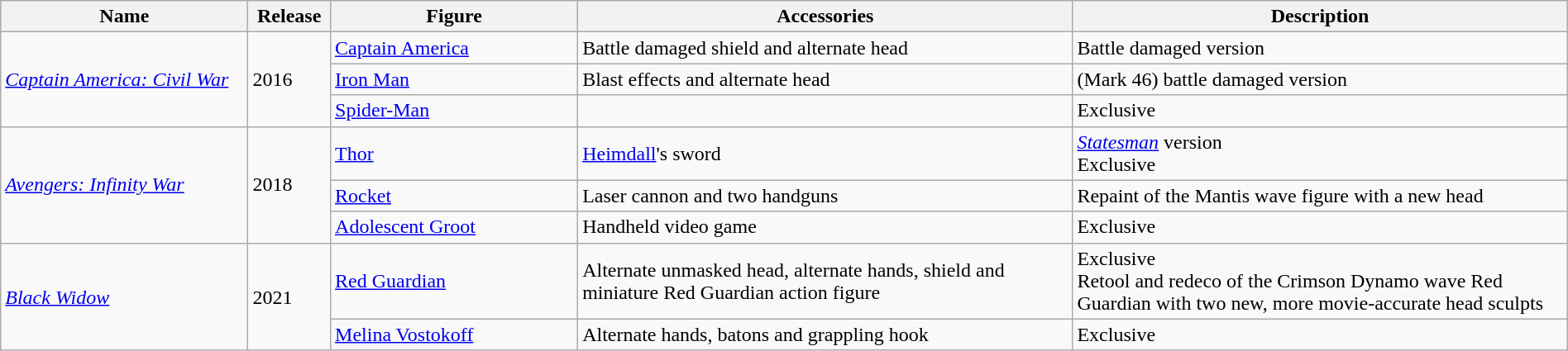<table class="wikitable" style="width:100%;">
<tr>
<th width="15%">Name</th>
<th width="5%">Release</th>
<th width="15%">Figure</th>
<th width="30%">Accessories</th>
<th width="30%">Description</th>
</tr>
<tr>
<td rowspan="3"><em><a href='#'>Captain America: Civil War</a></em></td>
<td rowspan="3">2016</td>
<td><a href='#'>Captain America</a></td>
<td>Battle damaged shield and alternate head</td>
<td>Battle damaged version</td>
</tr>
<tr>
<td><a href='#'>Iron Man</a></td>
<td>Blast effects and alternate head</td>
<td>(Mark 46) battle damaged version</td>
</tr>
<tr>
<td><a href='#'>Spider-Man</a></td>
<td></td>
<td>Exclusive</td>
</tr>
<tr>
<td rowspan="3"><em><a href='#'>Avengers: Infinity War</a></em></td>
<td rowspan="3">2018</td>
<td><a href='#'>Thor</a></td>
<td><a href='#'>Heimdall</a>'s sword</td>
<td><em><a href='#'>Statesman</a></em> version<br>Exclusive</td>
</tr>
<tr>
<td><a href='#'>Rocket</a></td>
<td>Laser cannon and two handguns</td>
<td>Repaint of the Mantis wave figure with a new head</td>
</tr>
<tr>
<td><a href='#'>Adolescent Groot</a></td>
<td>Handheld video game</td>
<td>Exclusive</td>
</tr>
<tr>
<td rowspan="2"><em><a href='#'>Black Widow</a></em></td>
<td rowspan="2">2021</td>
<td><a href='#'>Red Guardian</a></td>
<td>Alternate unmasked head, alternate hands, shield and miniature Red Guardian action figure</td>
<td>Exclusive<br>Retool and redeco of the Crimson Dynamo wave Red Guardian with two new, more movie-accurate head sculpts</td>
</tr>
<tr>
<td><a href='#'>Melina Vostokoff</a></td>
<td>Alternate hands, batons and grappling hook</td>
<td>Exclusive</td>
</tr>
</table>
